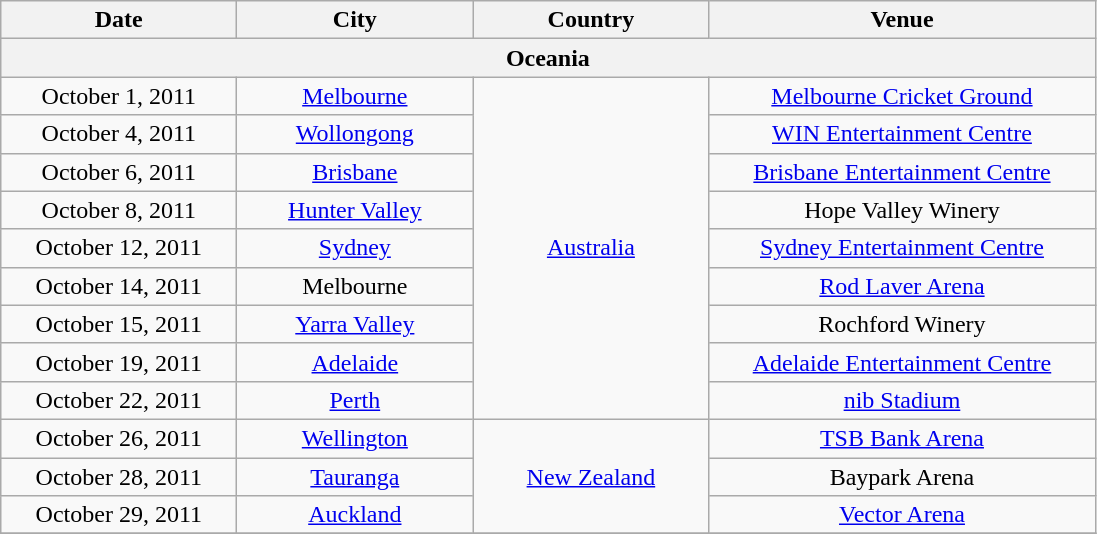<table class="wikitable" style="text-align:center;">
<tr>
<th style="width:150px;">Date</th>
<th style="width:150px;">City</th>
<th style="width:150px;">Country</th>
<th style="width:250px;">Venue</th>
</tr>
<tr>
<th colspan="4">Oceania</th>
</tr>
<tr>
<td>October 1, 2011</td>
<td><a href='#'>Melbourne</a></td>
<td rowspan="9"><a href='#'>Australia</a></td>
<td><a href='#'>Melbourne Cricket Ground</a></td>
</tr>
<tr>
<td>October 4, 2011</td>
<td><a href='#'>Wollongong</a></td>
<td><a href='#'>WIN Entertainment Centre</a></td>
</tr>
<tr>
<td>October 6, 2011</td>
<td><a href='#'>Brisbane</a></td>
<td><a href='#'>Brisbane Entertainment Centre</a></td>
</tr>
<tr>
<td>October 8, 2011</td>
<td><a href='#'>Hunter Valley</a></td>
<td>Hope Valley Winery</td>
</tr>
<tr>
<td>October 12, 2011</td>
<td><a href='#'>Sydney</a></td>
<td><a href='#'>Sydney Entertainment Centre</a></td>
</tr>
<tr>
<td>October 14, 2011</td>
<td>Melbourne</td>
<td><a href='#'>Rod Laver Arena</a></td>
</tr>
<tr>
<td>October 15, 2011</td>
<td><a href='#'>Yarra Valley</a></td>
<td>Rochford Winery</td>
</tr>
<tr>
<td>October 19, 2011</td>
<td><a href='#'>Adelaide</a></td>
<td><a href='#'>Adelaide Entertainment Centre</a></td>
</tr>
<tr>
<td>October 22, 2011</td>
<td><a href='#'>Perth</a></td>
<td><a href='#'>nib Stadium</a></td>
</tr>
<tr>
<td>October 26, 2011</td>
<td><a href='#'>Wellington</a></td>
<td rowspan="3"><a href='#'>New Zealand</a></td>
<td><a href='#'>TSB Bank Arena</a></td>
</tr>
<tr>
<td>October 28, 2011</td>
<td><a href='#'>Tauranga</a></td>
<td>Baypark Arena</td>
</tr>
<tr>
<td>October 29, 2011</td>
<td><a href='#'>Auckland</a></td>
<td><a href='#'>Vector Arena</a></td>
</tr>
<tr>
</tr>
</table>
